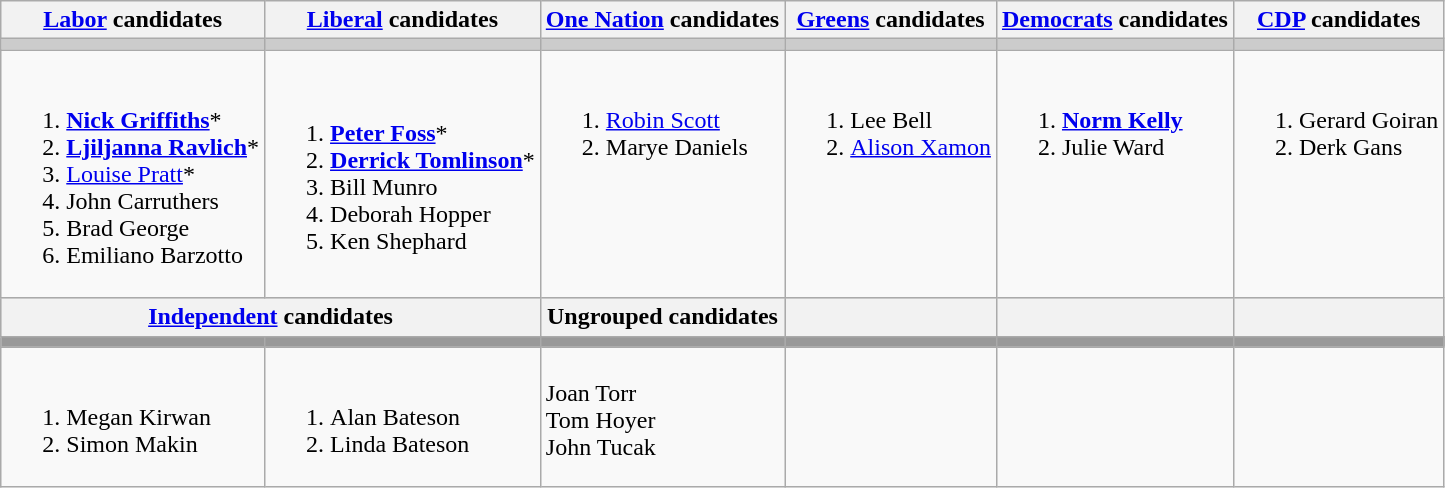<table class="wikitable">
<tr>
<th><a href='#'>Labor</a> candidates</th>
<th><a href='#'>Liberal</a> candidates</th>
<th><a href='#'>One Nation</a> candidates</th>
<th><a href='#'>Greens</a> candidates</th>
<th><a href='#'>Democrats</a> candidates</th>
<th><a href='#'>CDP</a> candidates</th>
</tr>
<tr bgcolor="#cccccc">
<td></td>
<td></td>
<td></td>
<td></td>
<td></td>
<td></td>
</tr>
<tr>
<td><br><ol><li><strong><a href='#'>Nick Griffiths</a></strong>*</li><li><strong><a href='#'>Ljiljanna Ravlich</a></strong>*</li><li><a href='#'>Louise Pratt</a>*</li><li>John Carruthers</li><li>Brad George</li><li>Emiliano Barzotto</li></ol></td>
<td><br><ol><li><strong><a href='#'>Peter Foss</a></strong>*</li><li><strong><a href='#'>Derrick Tomlinson</a></strong>*</li><li>Bill Munro</li><li>Deborah Hopper</li><li>Ken Shephard</li></ol></td>
<td valign=top><br><ol><li><a href='#'>Robin Scott</a></li><li>Marye Daniels</li></ol></td>
<td valign=top><br><ol><li>Lee Bell</li><li><a href='#'>Alison Xamon</a></li></ol></td>
<td valign=top><br><ol><li><strong><a href='#'>Norm Kelly</a></strong></li><li>Julie Ward</li></ol></td>
<td valign=top><br><ol><li>Gerard Goiran</li><li>Derk Gans</li></ol></td>
</tr>
<tr bgcolor="#cccccc">
<th colspan="2"><a href='#'>Independent</a> candidates</th>
<th>Ungrouped candidates</th>
<th></th>
<th></th>
<th></th>
</tr>
<tr bgcolor="#999999">
<td bgcolor="#999999"></td>
<td bgcolor="#999999"></td>
<td bgcolor="#999999"></td>
<td bgcolor="#999999"></td>
<td bgcolor="#999999"></td>
<td bgcolor="#999999"></td>
</tr>
<tr>
<td valign=top><br><ol><li>Megan Kirwan</li><li>Simon Makin</li></ol></td>
<td valign=top><br><ol><li>Alan Bateson</li><li>Linda Bateson</li></ol></td>
<td valign=top><br>Joan Torr<br>
Tom Hoyer<br>
John Tucak<br></td>
<td valign=top></td>
<td valign=top></td>
<td valign=top></td>
</tr>
</table>
